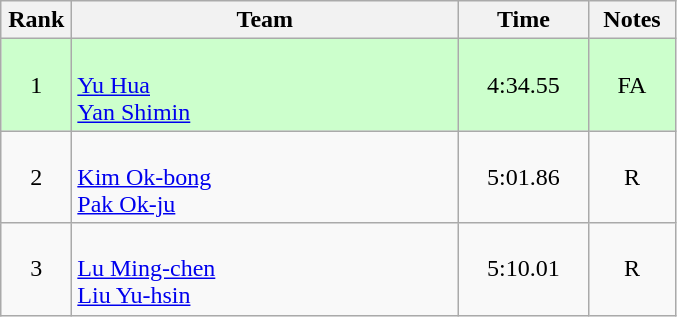<table class=wikitable style="text-align:center">
<tr>
<th width=40>Rank</th>
<th width=250>Team</th>
<th width=80>Time</th>
<th width=50>Notes</th>
</tr>
<tr bgcolor="ccffcc">
<td>1</td>
<td align=left><br><a href='#'>Yu Hua</a><br><a href='#'>Yan Shimin</a></td>
<td>4:34.55</td>
<td>FA</td>
</tr>
<tr>
<td>2</td>
<td align=left><br><a href='#'>Kim Ok-bong</a><br><a href='#'>Pak Ok-ju</a></td>
<td>5:01.86</td>
<td>R</td>
</tr>
<tr>
<td>3</td>
<td align=left><br><a href='#'>Lu Ming-chen</a><br><a href='#'>Liu Yu-hsin</a></td>
<td>5:10.01</td>
<td>R</td>
</tr>
</table>
